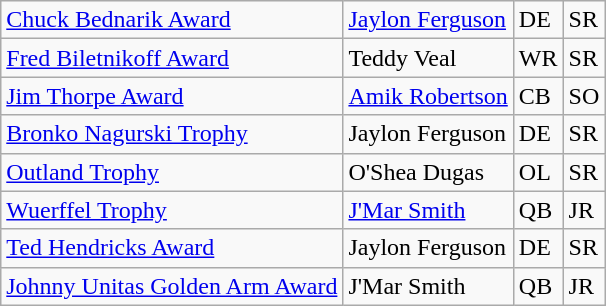<table class="wikitable">
<tr>
<td><a href='#'>Chuck Bednarik Award</a></td>
<td><a href='#'>Jaylon Ferguson</a></td>
<td>DE</td>
<td>SR</td>
</tr>
<tr>
<td><a href='#'>Fred Biletnikoff Award</a></td>
<td>Teddy Veal</td>
<td>WR</td>
<td>SR</td>
</tr>
<tr>
<td><a href='#'>Jim Thorpe Award</a></td>
<td><a href='#'>Amik Robertson</a></td>
<td>CB</td>
<td>SO</td>
</tr>
<tr>
<td><a href='#'>Bronko Nagurski Trophy</a></td>
<td>Jaylon Ferguson</td>
<td>DE</td>
<td>SR</td>
</tr>
<tr>
<td><a href='#'>Outland Trophy</a></td>
<td>O'Shea Dugas</td>
<td>OL</td>
<td>SR</td>
</tr>
<tr>
<td><a href='#'>Wuerffel Trophy</a></td>
<td><a href='#'>J'Mar Smith</a></td>
<td>QB</td>
<td>JR</td>
</tr>
<tr>
<td><a href='#'>Ted Hendricks Award</a></td>
<td>Jaylon Ferguson</td>
<td>DE</td>
<td>SR</td>
</tr>
<tr>
<td><a href='#'>Johnny Unitas Golden Arm Award</a></td>
<td>J'Mar Smith</td>
<td>QB</td>
<td>JR</td>
</tr>
</table>
